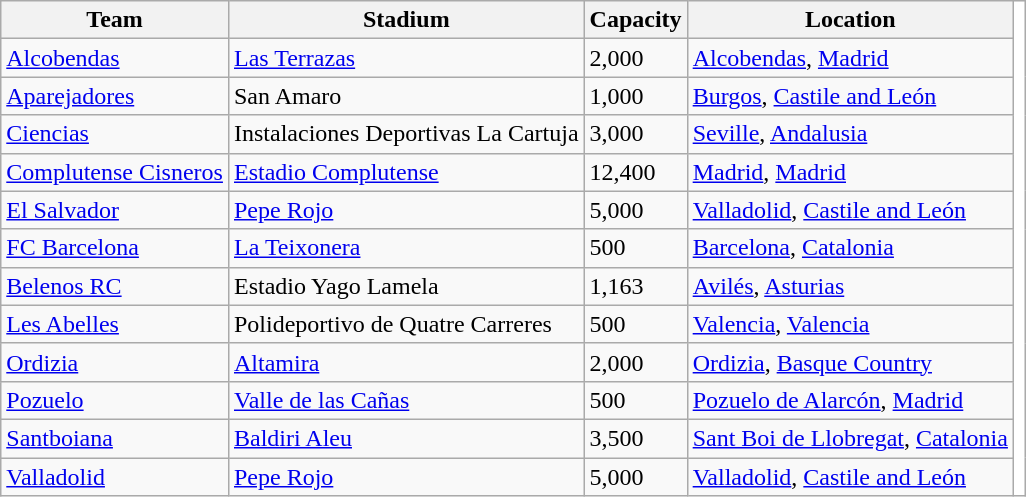<table class="wikitable sortable">
<tr>
<th>Team</th>
<th>Stadium</th>
<th>Capacity</th>
<th>Location</th>
<th style="background:white; border:none;"></th>
</tr>
<tr>
<td><a href='#'>Alcobendas</a></td>
<td><a href='#'>Las Terrazas</a></td>
<td>2,000</td>
<td><a href='#'>Alcobendas</a>, <a href='#'>Madrid</a></td>
<td rowspan="12" style="background:white; border:none;"></td>
</tr>
<tr>
<td><a href='#'>Aparejadores</a></td>
<td>San Amaro</td>
<td>1,000</td>
<td><a href='#'>Burgos</a>, <a href='#'>Castile and León</a></td>
</tr>
<tr>
<td><a href='#'>Ciencias</a></td>
<td>Instalaciones Deportivas La Cartuja</td>
<td>3,000</td>
<td><a href='#'>Seville</a>, <a href='#'>Andalusia</a></td>
</tr>
<tr>
<td><a href='#'>Complutense Cisneros</a></td>
<td><a href='#'>Estadio Complutense</a></td>
<td>12,400</td>
<td><a href='#'>Madrid</a>, <a href='#'>Madrid</a></td>
</tr>
<tr>
<td><a href='#'>El Salvador</a></td>
<td><a href='#'>Pepe Rojo</a></td>
<td>5,000</td>
<td><a href='#'>Valladolid</a>, <a href='#'>Castile and León</a></td>
</tr>
<tr>
<td><a href='#'>FC Barcelona</a></td>
<td><a href='#'>La Teixonera</a></td>
<td>500</td>
<td><a href='#'>Barcelona</a>, <a href='#'>Catalonia</a></td>
</tr>
<tr>
<td><a href='#'>Belenos RC</a></td>
<td>Estadio Yago Lamela</td>
<td>1,163</td>
<td><a href='#'>Avilés</a>, <a href='#'>Asturias</a></td>
</tr>
<tr>
<td><a href='#'>Les Abelles</a></td>
<td>Polideportivo de Quatre Carreres</td>
<td>500</td>
<td><a href='#'>Valencia</a>, <a href='#'>Valencia</a></td>
</tr>
<tr>
<td><a href='#'>Ordizia</a></td>
<td><a href='#'>Altamira</a></td>
<td>2,000</td>
<td><a href='#'>Ordizia</a>, <a href='#'>Basque Country</a></td>
</tr>
<tr>
<td><a href='#'>Pozuelo</a></td>
<td><a href='#'>Valle de las Cañas</a></td>
<td>500</td>
<td><a href='#'>Pozuelo de Alarcón</a>, <a href='#'>Madrid</a></td>
</tr>
<tr>
<td><a href='#'>Santboiana</a></td>
<td><a href='#'>Baldiri Aleu</a></td>
<td>3,500</td>
<td><a href='#'>Sant Boi de Llobregat</a>, <a href='#'>Catalonia</a></td>
</tr>
<tr>
<td><a href='#'>Valladolid</a></td>
<td><a href='#'>Pepe Rojo</a></td>
<td>5,000</td>
<td><a href='#'>Valladolid</a>, <a href='#'>Castile and León</a></td>
</tr>
</table>
